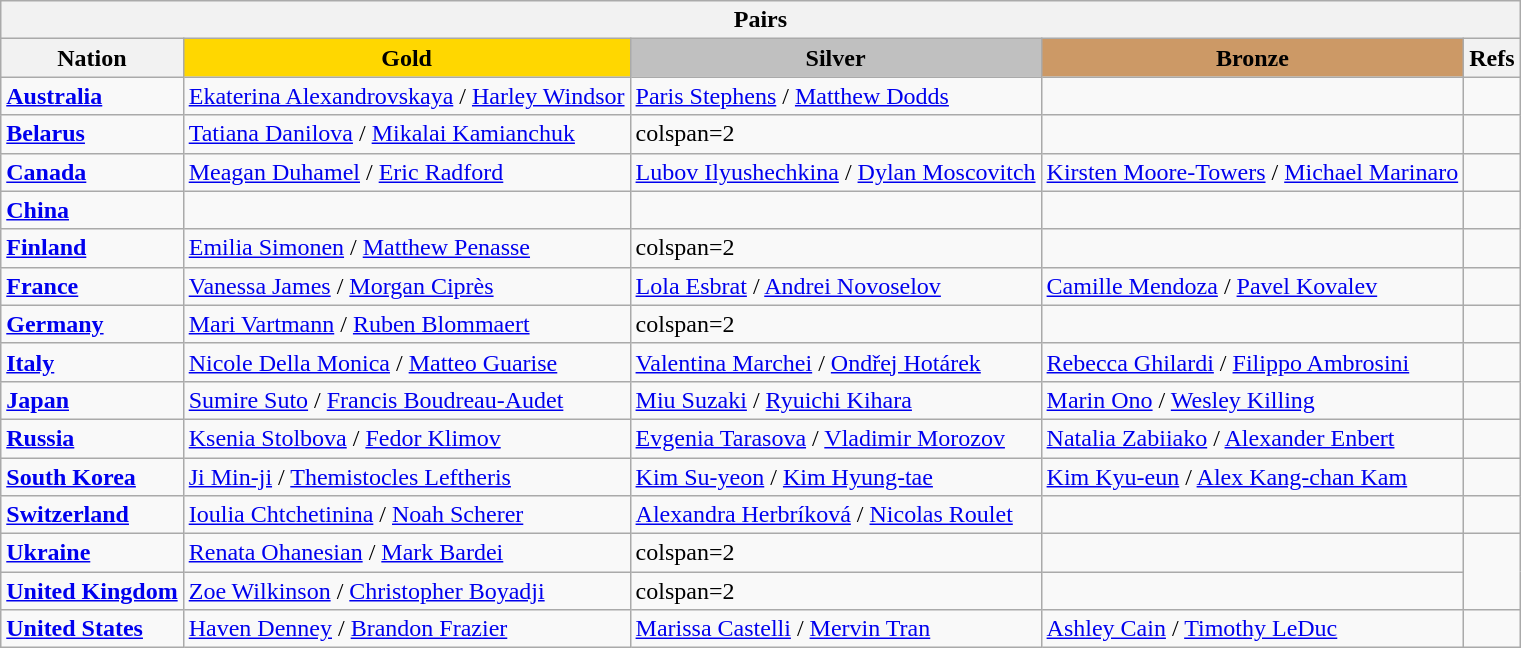<table class="wikitable">
<tr>
<th colspan=5>Pairs</th>
</tr>
<tr>
<th>Nation</th>
<td style="text-align:center; background:gold;"><strong>Gold</strong></td>
<td style="text-align:center; background:silver;"><strong>Silver</strong></td>
<td style="text-align:center; background:#c96;"><strong>Bronze</strong></td>
<th>Refs</th>
</tr>
<tr>
<td><strong><a href='#'>Australia</a></strong></td>
<td><a href='#'>Ekaterina Alexandrovskaya</a> / <a href='#'>Harley Windsor</a></td>
<td><a href='#'>Paris Stephens</a> / <a href='#'>Matthew Dodds</a></td>
<td></td>
<td></td>
</tr>
<tr>
<td><strong><a href='#'>Belarus</a></strong></td>
<td><a href='#'>Tatiana Danilova</a> / <a href='#'>Mikalai Kamianchuk</a></td>
<td>colspan=2 </td>
<td></td>
</tr>
<tr>
<td><strong><a href='#'>Canada</a></strong></td>
<td><a href='#'>Meagan Duhamel</a> / <a href='#'>Eric Radford</a></td>
<td><a href='#'>Lubov Ilyushechkina</a> / <a href='#'>Dylan Moscovitch</a></td>
<td><a href='#'>Kirsten Moore-Towers</a> / <a href='#'>Michael Marinaro</a></td>
<td></td>
</tr>
<tr>
<td><strong><a href='#'>China</a></strong></td>
<td></td>
<td></td>
<td></td>
<td></td>
</tr>
<tr>
<td><strong><a href='#'>Finland</a></strong></td>
<td><a href='#'>Emilia Simonen</a> / <a href='#'>Matthew Penasse</a></td>
<td>colspan=2 </td>
<td></td>
</tr>
<tr>
<td><strong><a href='#'>France</a></strong></td>
<td><a href='#'>Vanessa James</a> / <a href='#'>Morgan Ciprès</a></td>
<td><a href='#'>Lola Esbrat</a> / <a href='#'>Andrei Novoselov</a></td>
<td><a href='#'>Camille Mendoza</a> / <a href='#'>Pavel Kovalev</a></td>
<td></td>
</tr>
<tr>
<td><strong><a href='#'>Germany</a></strong></td>
<td><a href='#'>Mari Vartmann</a> / <a href='#'>Ruben Blommaert</a></td>
<td>colspan=2 </td>
<td></td>
</tr>
<tr>
<td><strong><a href='#'>Italy</a></strong></td>
<td><a href='#'>Nicole Della Monica</a> / <a href='#'>Matteo Guarise</a></td>
<td><a href='#'>Valentina Marchei</a> / <a href='#'>Ondřej Hotárek</a></td>
<td><a href='#'>Rebecca Ghilardi</a> / <a href='#'>Filippo Ambrosini</a></td>
<td></td>
</tr>
<tr>
<td><strong><a href='#'>Japan</a></strong></td>
<td><a href='#'>Sumire Suto</a> / <a href='#'>Francis Boudreau-Audet</a></td>
<td><a href='#'>Miu Suzaki</a> / <a href='#'>Ryuichi Kihara</a></td>
<td><a href='#'>Marin Ono</a> / <a href='#'>Wesley Killing</a></td>
<td></td>
</tr>
<tr>
<td><strong><a href='#'>Russia</a></strong></td>
<td><a href='#'>Ksenia Stolbova</a> / <a href='#'>Fedor Klimov</a></td>
<td><a href='#'>Evgenia Tarasova</a> / <a href='#'>Vladimir Morozov</a></td>
<td><a href='#'>Natalia Zabiiako</a> / <a href='#'>Alexander Enbert</a></td>
<td></td>
</tr>
<tr>
<td><strong><a href='#'>South Korea</a></strong></td>
<td><a href='#'>Ji Min-ji</a> / <a href='#'>Themistocles Leftheris</a></td>
<td><a href='#'>Kim Su-yeon</a> / <a href='#'>Kim Hyung-tae</a></td>
<td><a href='#'>Kim Kyu-eun</a> / <a href='#'>Alex Kang-chan Kam</a></td>
<td></td>
</tr>
<tr>
<td><strong><a href='#'>Switzerland</a></strong></td>
<td><a href='#'>Ioulia Chtchetinina</a> / <a href='#'>Noah Scherer</a></td>
<td><a href='#'>Alexandra Herbríková</a> / <a href='#'>Nicolas Roulet</a></td>
<td></td>
<td></td>
</tr>
<tr>
<td><strong><a href='#'>Ukraine</a></strong></td>
<td><a href='#'>Renata Ohanesian</a> / <a href='#'>Mark Bardei</a></td>
<td>colspan=2 </td>
<td></td>
</tr>
<tr>
<td><strong><a href='#'>United Kingdom</a></strong></td>
<td><a href='#'>Zoe Wilkinson</a> / <a href='#'>Christopher Boyadji</a></td>
<td>colspan=2 </td>
<td></td>
</tr>
<tr>
<td><strong><a href='#'>United States</a></strong></td>
<td><a href='#'>Haven Denney</a> / <a href='#'>Brandon Frazier</a></td>
<td><a href='#'>Marissa Castelli</a> / <a href='#'>Mervin Tran</a></td>
<td><a href='#'>Ashley Cain</a> / <a href='#'>Timothy LeDuc</a></td>
<td></td>
</tr>
</table>
